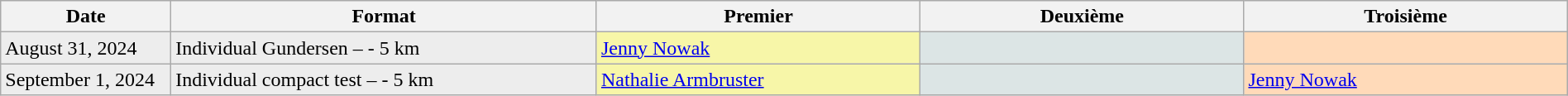<table class="wikitable sortable" style=" width:100%;">
<tr>
<th scope="col" style="width:10%;">Date</th>
<th scope="col" style="width:25%;">Format</th>
<th scope="col" style="width:19%;" class="unsortable">Premier</th>
<th scope="col" style="width:19%;" class="unsortable">Deuxième</th>
<th scope="col" style="width:19%;" class="unsortable">Troisième</th>
</tr>
<tr bgcolor="#EDEDED">
<td>August 31, 2024</td>
<td>Individual Gundersen –  - 5 km</td>
<td bgcolor="#F7F6A8"> <a href='#'>Jenny Nowak</a></td>
<td bgcolor="#DCE5E5"> </td>
<td bgcolor="#FFDAB9"> </td>
</tr>
<tr bgcolor="#EDEDED">
<td>September 1, 2024</td>
<td>Individual compact test –  - 5 km</td>
<td bgcolor="#F7F6A8"> <a href='#'>Nathalie Armbruster</a></td>
<td bgcolor="#DCE5E5"> </td>
<td bgcolor="#FFDAB9"> <a href='#'>Jenny Nowak</a></td>
</tr>
</table>
